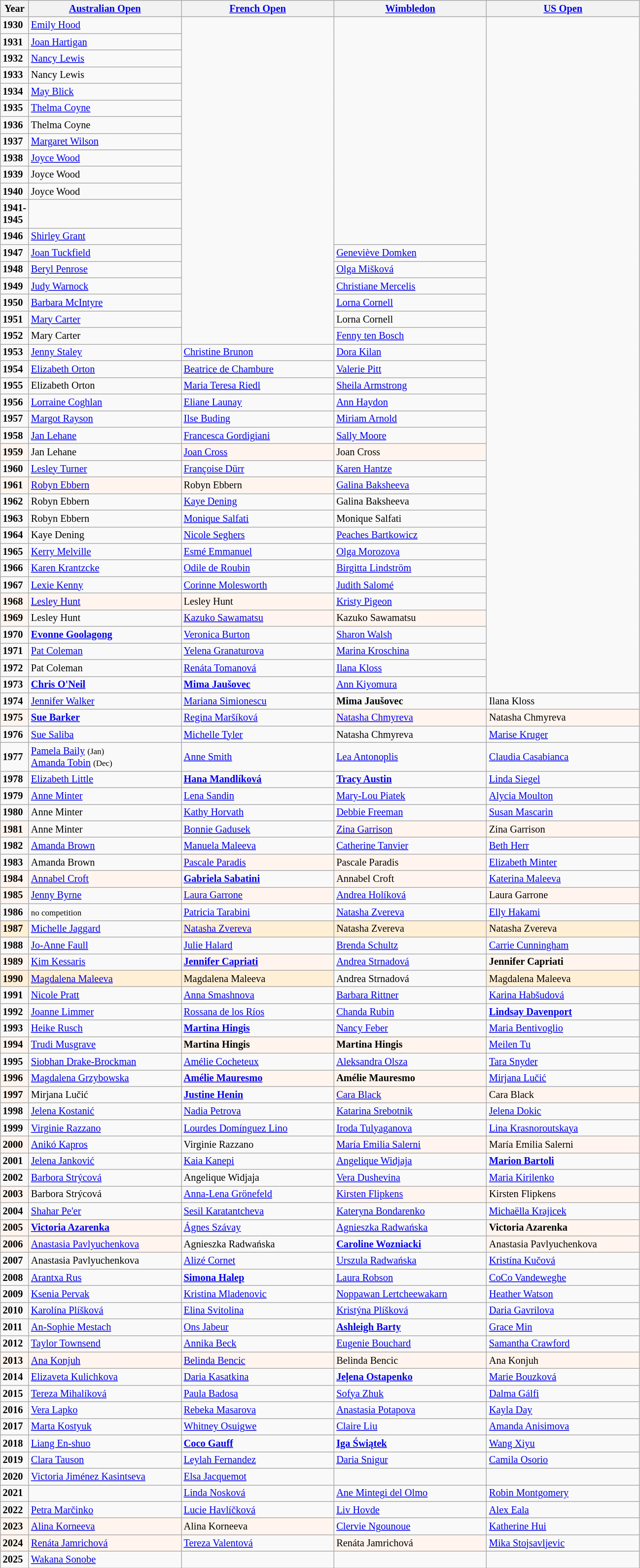<table class="wikitable sortable" style="font-size: 85%">
<tr bgcolor="#efefef">
<th>Year</th>
<th style="width:200px"><a href='#'>Australian Open</a></th>
<th style="width:200px"><a href='#'>French Open</a></th>
<th style="width:200px"><a href='#'>Wimbledon</a></th>
<th style="width:200px"><a href='#'>US Open</a></th>
</tr>
<tr>
<td><strong>1930</strong></td>
<td> <a href='#'>Emily Hood</a></td>
<td rowspan="19"></td>
<td rowspan="13"></td>
<td rowspan="40"></td>
</tr>
<tr>
<td><strong>1931</strong></td>
<td> <a href='#'>Joan Hartigan</a></td>
</tr>
<tr>
<td><strong>1932</strong></td>
<td> <a href='#'>Nancy Lewis</a></td>
</tr>
<tr>
<td><strong>1933</strong></td>
<td> Nancy Lewis</td>
</tr>
<tr>
<td><strong>1934</strong></td>
<td> <a href='#'>May Blick</a></td>
</tr>
<tr>
<td><strong>1935</strong></td>
<td> <a href='#'>Thelma Coyne</a></td>
</tr>
<tr>
<td><strong>1936</strong></td>
<td> Thelma Coyne</td>
</tr>
<tr>
<td><strong>1937</strong></td>
<td> <a href='#'>Margaret Wilson</a></td>
</tr>
<tr>
<td><strong>1938</strong></td>
<td> <a href='#'>Joyce Wood</a></td>
</tr>
<tr>
<td><strong>1939</strong></td>
<td> Joyce Wood</td>
</tr>
<tr>
<td><strong>1940</strong></td>
<td> Joyce Wood</td>
</tr>
<tr>
<td><strong>1941-<br>1945</strong></td>
<td></td>
</tr>
<tr>
<td><strong>1946</strong></td>
<td> <a href='#'>Shirley Grant</a></td>
</tr>
<tr>
<td><strong>1947</strong></td>
<td> <a href='#'>Joan Tuckfield</a></td>
<td> <a href='#'>Geneviève Domken</a></td>
</tr>
<tr>
<td><strong>1948</strong></td>
<td> <a href='#'>Beryl Penrose</a></td>
<td> <a href='#'>Olga Mišková</a></td>
</tr>
<tr>
<td><strong>1949</strong></td>
<td> <a href='#'>Judy Warnock</a></td>
<td> <a href='#'>Christiane Mercelis</a></td>
</tr>
<tr>
<td><strong>1950</strong></td>
<td> <a href='#'>Barbara McIntyre</a></td>
<td> <a href='#'>Lorna Cornell</a></td>
</tr>
<tr>
<td><strong>1951</strong></td>
<td> <a href='#'>Mary Carter</a></td>
<td> Lorna Cornell</td>
</tr>
<tr>
<td><strong>1952</strong></td>
<td> Mary Carter</td>
<td> <a href='#'>Fenny ten Bosch</a></td>
</tr>
<tr>
<td><strong>1953</strong></td>
<td> <a href='#'>Jenny Staley</a></td>
<td> <a href='#'>Christine Brunon</a></td>
<td> <a href='#'>Dora Kilan</a></td>
</tr>
<tr>
<td><strong>1954</strong></td>
<td> <a href='#'>Elizabeth Orton</a></td>
<td> <a href='#'>Beatrice de Chambure</a></td>
<td> <a href='#'>Valerie Pitt</a></td>
</tr>
<tr>
<td><strong>1955</strong></td>
<td> Elizabeth Orton</td>
<td> <a href='#'>Maria Teresa Riedl</a></td>
<td> <a href='#'>Sheila Armstrong</a></td>
</tr>
<tr>
<td><strong>1956</strong></td>
<td> <a href='#'>Lorraine Coghlan</a></td>
<td> <a href='#'>Eliane Launay</a></td>
<td> <a href='#'>Ann Haydon</a></td>
</tr>
<tr>
<td><strong>1957</strong></td>
<td> <a href='#'>Margot Rayson</a></td>
<td> <a href='#'>Ilse Buding</a></td>
<td> <a href='#'>Miriam Arnold</a></td>
</tr>
<tr>
<td><strong>1958</strong></td>
<td> <a href='#'>Jan Lehane</a></td>
<td> <a href='#'>Francesca Gordigiani</a></td>
<td> <a href='#'>Sally Moore</a></td>
</tr>
<tr>
<td bgcolor="FFF5EE"><strong>1959</strong></td>
<td> Jan Lehane</td>
<td bgcolor="FFF5EE"> <a href='#'>Joan Cross</a></td>
<td bgcolor="FFF5EE"> Joan Cross</td>
</tr>
<tr>
<td><strong>1960</strong></td>
<td> <a href='#'>Lesley Turner</a></td>
<td> <a href='#'>Françoise Dürr</a></td>
<td> <a href='#'>Karen Hantze</a></td>
</tr>
<tr>
<td bgcolor="FFF5EE"><strong>1961</strong></td>
<td bgcolor="FFF5EE"> <a href='#'>Robyn Ebbern</a></td>
<td bgcolor="FFF5EE"> Robyn Ebbern</td>
<td> <a href='#'>Galina Baksheeva</a></td>
</tr>
<tr>
<td><strong>1962</strong></td>
<td> Robyn Ebbern</td>
<td> <a href='#'>Kaye Dening</a></td>
<td> Galina Baksheeva</td>
</tr>
<tr>
<td><strong>1963</strong></td>
<td> Robyn Ebbern</td>
<td> <a href='#'>Monique Salfati</a></td>
<td> Monique Salfati</td>
</tr>
<tr>
<td><strong>1964</strong></td>
<td> Kaye Dening</td>
<td> <a href='#'>Nicole Seghers</a></td>
<td> <a href='#'>Peaches Bartkowicz</a></td>
</tr>
<tr>
<td><strong>1965</strong></td>
<td> <a href='#'>Kerry Melville</a></td>
<td> <a href='#'>Esmé Emmanuel</a></td>
<td> <a href='#'>Olga Morozova</a></td>
</tr>
<tr>
<td><strong>1966</strong></td>
<td> <a href='#'>Karen Krantzcke</a></td>
<td> <a href='#'>Odile de Roubin</a></td>
<td> <a href='#'>Birgitta Lindström</a></td>
</tr>
<tr>
<td><strong>1967</strong></td>
<td> <a href='#'>Lexie Kenny</a></td>
<td> <a href='#'>Corinne Molesworth</a></td>
<td> <a href='#'>Judith Salomé</a></td>
</tr>
<tr>
<td bgcolor="FFF5EE"><strong>1968</strong></td>
<td bgcolor="FFF5EE"> <a href='#'>Lesley Hunt</a></td>
<td bgcolor="FFF5EE"> Lesley Hunt</td>
<td> <a href='#'>Kristy Pigeon</a></td>
</tr>
<tr>
<td bgcolor="FFF5EE"><strong>1969</strong></td>
<td> Lesley Hunt</td>
<td bgcolor="FFF5EE"> <a href='#'>Kazuko Sawamatsu</a></td>
<td bgcolor="FFF5EE"> Kazuko Sawamatsu</td>
</tr>
<tr>
<td><strong>1970</strong></td>
<td> <strong><a href='#'>Evonne Goolagong</a></strong></td>
<td> <a href='#'>Veronica Burton</a></td>
<td> <a href='#'>Sharon Walsh</a></td>
</tr>
<tr>
<td><strong>1971</strong></td>
<td> <a href='#'>Pat Coleman</a></td>
<td> <a href='#'>Yelena Granaturova</a></td>
<td> <a href='#'>Marina Kroschina</a></td>
</tr>
<tr>
<td><strong>1972</strong></td>
<td> Pat Coleman</td>
<td> <a href='#'>Renáta Tomanová</a></td>
<td> <a href='#'>Ilana Kloss</a></td>
</tr>
<tr>
<td><strong>1973</strong></td>
<td> <strong><a href='#'>Chris O'Neil</a></strong></td>
<td> <strong><a href='#'>Mima Jaušovec</a></strong></td>
<td> <a href='#'>Ann Kiyomura</a></td>
</tr>
<tr>
<td><strong>1974</strong></td>
<td> <a href='#'>Jennifer Walker</a></td>
<td> <a href='#'>Mariana Simionescu</a></td>
<td> <strong>Mima Jaušovec</strong></td>
<td> Ilana Kloss</td>
</tr>
<tr>
<td bgcolor="FFF5EE"><strong>1975</strong></td>
<td> <strong><a href='#'>Sue Barker</a></strong></td>
<td> <a href='#'>Regina Maršíková</a></td>
<td bgcolor="FFF5EE"> <a href='#'>Natasha Chmyreva</a></td>
<td bgcolor="FFF5EE"> Natasha Chmyreva</td>
</tr>
<tr>
<td><strong>1976</strong></td>
<td> <a href='#'>Sue Saliba</a></td>
<td> <a href='#'>Michelle Tyler</a></td>
<td> Natasha Chmyreva</td>
<td> <a href='#'>Marise Kruger</a></td>
</tr>
<tr>
<td><strong>1977</strong></td>
<td> <a href='#'>Pamela Baily</a> <small>(Jan)</small> <br>  <a href='#'>Amanda Tobin</a> <small>(Dec)</small></td>
<td> <a href='#'>Anne Smith</a></td>
<td> <a href='#'>Lea Antonoplis</a></td>
<td> <a href='#'>Claudia Casabianca</a></td>
</tr>
<tr>
<td><strong>1978</strong></td>
<td> <a href='#'>Elizabeth Little</a></td>
<td> <strong><a href='#'>Hana Mandlíková</a></strong></td>
<td> <strong><a href='#'>Tracy Austin</a></strong></td>
<td> <a href='#'>Linda Siegel</a></td>
</tr>
<tr>
<td><strong>1979</strong></td>
<td> <a href='#'>Anne Minter</a></td>
<td> <a href='#'>Lena Sandin</a></td>
<td> <a href='#'>Mary-Lou Piatek</a></td>
<td> <a href='#'>Alycia Moulton</a></td>
</tr>
<tr>
<td><strong>1980</strong></td>
<td> Anne Minter</td>
<td> <a href='#'>Kathy Horvath</a></td>
<td> <a href='#'>Debbie Freeman</a></td>
<td> <a href='#'>Susan Mascarin</a></td>
</tr>
<tr>
<td bgcolor="FFF5EE"><strong>1981</strong></td>
<td> Anne Minter</td>
<td> <a href='#'>Bonnie Gadusek</a></td>
<td bgcolor="FFF5EE"> <a href='#'>Zina Garrison</a></td>
<td bgcolor="FFF5EE"> Zina Garrison</td>
</tr>
<tr>
<td><strong>1982</strong></td>
<td> <a href='#'>Amanda Brown</a></td>
<td> <a href='#'>Manuela Maleeva</a></td>
<td> <a href='#'>Catherine Tanvier</a></td>
<td> <a href='#'>Beth Herr</a></td>
</tr>
<tr>
<td><strong>1983</strong></td>
<td> Amanda Brown</td>
<td bgcolor="FFF5EE"> <a href='#'>Pascale Paradis</a></td>
<td bgcolor="FFF5EE"> Pascale Paradis</td>
<td> <a href='#'>Elizabeth Minter</a></td>
</tr>
<tr>
<td bgcolor="FFF5EE"><strong>1984</strong></td>
<td bgcolor="FFF5EE"> <a href='#'>Annabel Croft</a></td>
<td> <strong><a href='#'>Gabriela Sabatini</a></strong></td>
<td bgcolor="FFF5EE"> Annabel Croft</td>
<td> <a href='#'>Katerina Maleeva</a></td>
</tr>
<tr>
<td bgcolor="FFF5EE"><strong>1985</strong></td>
<td> <a href='#'>Jenny Byrne</a></td>
<td bgcolor="FFF5EE"> <a href='#'>Laura Garrone</a></td>
<td> <a href='#'>Andrea Holíková</a></td>
<td bgcolor="FFF5EE"> Laura Garrone</td>
</tr>
<tr>
<td><strong>1986</strong></td>
<td><small>no competition</small></td>
<td> <a href='#'>Patricia Tarabini</a></td>
<td> <a href='#'>Natasha Zvereva</a></td>
<td> <a href='#'>Elly Hakami</a></td>
</tr>
<tr>
<td bgcolor="FFEFD5"><strong>1987</strong></td>
<td> <a href='#'>Michelle Jaggard</a></td>
<td bgcolor="FFEFD5"> <a href='#'>Natasha Zvereva</a></td>
<td bgcolor="FFEFD5"> Natasha Zvereva</td>
<td bgcolor="FFEFD5"> Natasha Zvereva</td>
</tr>
<tr>
<td><strong>1988</strong></td>
<td> <a href='#'>Jo-Anne Faull</a></td>
<td> <a href='#'>Julie Halard</a></td>
<td> <a href='#'>Brenda Schultz</a></td>
<td> <a href='#'>Carrie Cunningham</a></td>
</tr>
<tr>
<td bgcolor="FFF5EE"><strong>1989</strong></td>
<td> <a href='#'>Kim Kessaris</a></td>
<td bgcolor="FFF5EE"> <strong><a href='#'>Jennifer Capriati</a></strong></td>
<td> <a href='#'>Andrea Strnadová</a></td>
<td bgcolor="FFF5EE"> <strong>Jennifer Capriati</strong></td>
</tr>
<tr>
<td bgcolor="FFEFD5"><strong>1990</strong></td>
<td bgcolor="FFEFD5"> <a href='#'>Magdalena Maleeva</a></td>
<td bgcolor="FFEFD5"> Magdalena Maleeva</td>
<td> Andrea Strnadová</td>
<td bgcolor="FFEFD5"> Magdalena Maleeva</td>
</tr>
<tr>
<td><strong>1991</strong></td>
<td> <a href='#'>Nicole Pratt</a></td>
<td> <a href='#'>Anna Smashnova</a></td>
<td> <a href='#'>Barbara Rittner</a></td>
<td> <a href='#'>Karina Habšudová</a></td>
</tr>
<tr>
<td><strong>1992</strong></td>
<td> <a href='#'>Joanne Limmer</a></td>
<td> <a href='#'>Rossana de los Ríos</a></td>
<td> <a href='#'>Chanda Rubin</a></td>
<td> <strong><a href='#'>Lindsay Davenport</a></strong></td>
</tr>
<tr>
<td><strong>1993</strong></td>
<td> <a href='#'>Heike Rusch</a></td>
<td> <strong><a href='#'>Martina Hingis</a></strong></td>
<td> <a href='#'>Nancy Feber</a></td>
<td> <a href='#'>Maria Bentivoglio</a></td>
</tr>
<tr>
<td bgcolor="FFF5EE"><strong>1994</strong></td>
<td> <a href='#'>Trudi Musgrave</a></td>
<td bgcolor="FFF5EE"> <strong>Martina Hingis</strong></td>
<td bgcolor="FFF5EE"> <strong>Martina Hingis</strong></td>
<td> <a href='#'>Meilen Tu</a></td>
</tr>
<tr>
<td><strong>1995</strong></td>
<td> <a href='#'>Siobhan Drake-Brockman</a></td>
<td> <a href='#'>Amélie Cocheteux</a></td>
<td> <a href='#'>Aleksandra Olsza</a></td>
<td> <a href='#'>Tara Snyder</a></td>
</tr>
<tr>
<td bgcolor="FFF5EE"><strong>1996</strong></td>
<td> <a href='#'>Magdalena Grzybowska</a></td>
<td bgcolor="FFF5EE"> <strong><a href='#'>Amélie Mauresmo</a></strong></td>
<td bgcolor="FFF5EE"> <strong>Amélie Mauresmo</strong></td>
<td> <a href='#'>Mirjana Lučić</a></td>
</tr>
<tr>
<td bgcolor="FFF5EE"><strong>1997</strong></td>
<td> Mirjana Lučić</td>
<td> <strong><a href='#'>Justine Henin</a></strong></td>
<td bgcolor="FFF5EE"> <a href='#'>Cara Black</a></td>
<td bgcolor="FFF5EE"> Cara Black</td>
</tr>
<tr>
<td><strong>1998</strong></td>
<td> <a href='#'>Jelena Kostanić</a></td>
<td> <a href='#'>Nadia Petrova</a></td>
<td> <a href='#'>Katarina Srebotnik</a></td>
<td> <a href='#'>Jelena Dokic</a></td>
</tr>
<tr>
<td><strong>1999</strong></td>
<td> <a href='#'>Virginie Razzano</a></td>
<td> <a href='#'>Lourdes Domínguez Lino</a></td>
<td> <a href='#'>Iroda Tulyaganova</a></td>
<td> <a href='#'>Lina Krasnoroutskaya</a></td>
</tr>
<tr>
<td bgcolor="FFF5EE"><strong>2000</strong></td>
<td> <a href='#'>Anikó Kapros</a></td>
<td> Virginie Razzano</td>
<td bgcolor="FFF5EE"> <a href='#'>María Emilia Salerni</a></td>
<td bgcolor="FFF5EE"> María Emilia Salerni</td>
</tr>
<tr>
<td><strong>2001</strong></td>
<td> <a href='#'>Jelena Janković</a></td>
<td> <a href='#'>Kaia Kanepi</a></td>
<td> <a href='#'>Angelique Widjaja</a></td>
<td> <strong><a href='#'>Marion Bartoli</a></strong></td>
</tr>
<tr>
<td><strong>2002</strong></td>
<td> <a href='#'>Barbora Strýcová</a></td>
<td> Angelique Widjaja</td>
<td> <a href='#'>Vera Dushevina</a></td>
<td> <a href='#'>Maria Kirilenko</a></td>
</tr>
<tr>
<td bgcolor="FFF5EE"><strong>2003</strong></td>
<td> Barbora Strýcová</td>
<td> <a href='#'>Anna-Lena Grönefeld</a></td>
<td bgcolor="FFF5EE"> <a href='#'>Kirsten Flipkens</a></td>
<td bgcolor="FFF5EE"> Kirsten Flipkens</td>
</tr>
<tr>
<td><strong>2004</strong></td>
<td> <a href='#'>Shahar Pe'er</a></td>
<td> <a href='#'>Sesil Karatantcheva</a></td>
<td> <a href='#'>Kateryna Bondarenko</a></td>
<td> <a href='#'>Michaëlla Krajicek</a></td>
</tr>
<tr>
<td bgcolor="FFF5EE"><strong>2005</strong></td>
<td bgcolor="FFF5EE"> <strong><a href='#'>Victoria Azarenka</a></strong></td>
<td> <a href='#'>Ágnes Szávay</a></td>
<td> <a href='#'>Agnieszka Radwańska</a></td>
<td bgcolor="FFF5EE"> <strong>Victoria Azarenka</strong></td>
</tr>
<tr>
<td bgcolor="FFF5EE"><strong>2006</strong></td>
<td bgcolor="FFF5EE"> <a href='#'>Anastasia Pavlyuchenkova</a></td>
<td> Agnieszka Radwańska</td>
<td> <strong><a href='#'>Caroline Wozniacki</a></strong></td>
<td bgcolor="FFF5EE"> Anastasia Pavlyuchenkova</td>
</tr>
<tr>
<td><strong>2007</strong></td>
<td> Anastasia Pavlyuchenkova</td>
<td> <a href='#'>Alizé Cornet</a></td>
<td> <a href='#'>Urszula Radwańska</a></td>
<td> <a href='#'>Kristína Kučová</a></td>
</tr>
<tr>
<td><strong>2008</strong></td>
<td> <a href='#'>Arantxa Rus</a></td>
<td><strong> <a href='#'>Simona Halep</a></strong></td>
<td> <a href='#'>Laura Robson</a></td>
<td> <a href='#'>CoCo Vandeweghe</a></td>
</tr>
<tr>
<td><strong>2009</strong></td>
<td> <a href='#'>Ksenia Pervak</a></td>
<td> <a href='#'>Kristina Mladenovic</a></td>
<td> <a href='#'>Noppawan Lertcheewakarn</a></td>
<td> <a href='#'>Heather Watson</a></td>
</tr>
<tr>
<td><strong>2010</strong></td>
<td> <a href='#'>Karolína Plíšková</a></td>
<td> <a href='#'>Elina Svitolina</a></td>
<td> <a href='#'>Kristýna Plíšková</a></td>
<td> <a href='#'>Daria Gavrilova</a></td>
</tr>
<tr>
<td><strong>2011</strong></td>
<td> <a href='#'>An-Sophie Mestach</a></td>
<td> <a href='#'>Ons Jabeur</a></td>
<td> <strong><a href='#'>Ashleigh Barty</a></strong></td>
<td> <a href='#'>Grace Min</a></td>
</tr>
<tr>
<td><strong>2012</strong></td>
<td> <a href='#'>Taylor Townsend</a></td>
<td> <a href='#'>Annika Beck</a></td>
<td> <a href='#'>Eugenie Bouchard</a></td>
<td> <a href='#'>Samantha Crawford</a></td>
</tr>
<tr>
<td bgcolor="FFF5EE"><strong>2013</strong></td>
<td bgcolor="FFF5EE"> <a href='#'>Ana Konjuh</a></td>
<td bgcolor="FFF5EE"> <a href='#'>Belinda Bencic</a></td>
<td bgcolor="FFF5EE"> Belinda Bencic</td>
<td bgcolor="FFF5EE"> Ana Konjuh</td>
</tr>
<tr>
<td><strong>2014</strong></td>
<td> <a href='#'>Elizaveta Kulichkova</a></td>
<td> <a href='#'>Daria Kasatkina</a></td>
<td> <strong><a href='#'>Jeļena Ostapenko</a></strong></td>
<td> <a href='#'>Marie Bouzková</a></td>
</tr>
<tr>
<td><strong>2015</strong></td>
<td> <a href='#'>Tereza Mihalíková</a></td>
<td> <a href='#'>Paula Badosa</a></td>
<td> <a href='#'>Sofya Zhuk</a></td>
<td> <a href='#'>Dalma Gálfi</a></td>
</tr>
<tr>
<td><strong>2016</strong></td>
<td> <a href='#'>Vera Lapko</a></td>
<td> <a href='#'>Rebeka Masarova</a></td>
<td> <a href='#'>Anastasia Potapova</a></td>
<td> <a href='#'>Kayla Day</a></td>
</tr>
<tr>
<td><strong>2017</strong></td>
<td> <a href='#'>Marta Kostyuk</a></td>
<td> <a href='#'>Whitney Osuigwe</a></td>
<td> <a href='#'>Claire Liu</a></td>
<td> <a href='#'>Amanda Anisimova</a></td>
</tr>
<tr>
<td><strong>2018</strong></td>
<td> <a href='#'>Liang En-shuo</a></td>
<td> <strong><a href='#'>Coco Gauff</a></strong></td>
<td> <strong><a href='#'>Iga Świątek</a></strong></td>
<td> <a href='#'>Wang Xiyu</a></td>
</tr>
<tr>
<td><strong>2019</strong></td>
<td> <a href='#'>Clara Tauson</a></td>
<td> <a href='#'>Leylah Fernandez</a></td>
<td> <a href='#'>Daria Snigur</a></td>
<td> <a href='#'>Camila Osorio</a></td>
</tr>
<tr>
<td><strong>2020</strong></td>
<td> <a href='#'>Victoria Jiménez Kasintseva</a></td>
<td> <a href='#'>Elsa Jacquemot</a></td>
<td></td>
<td></td>
</tr>
<tr>
<td><strong>2021</strong></td>
<td></td>
<td> <a href='#'>Linda Nosková</a></td>
<td> <a href='#'>Ane Mintegi del Olmo</a></td>
<td> <a href='#'>Robin Montgomery</a></td>
</tr>
<tr>
<td><strong>2022</strong></td>
<td> <a href='#'>Petra Marčinko</a></td>
<td> <a href='#'>Lucie Havlíčková</a></td>
<td> <a href='#'>Liv Hovde</a></td>
<td> <a href='#'>Alex Eala</a></td>
</tr>
<tr>
<td bgcolor="FFF5EE"><strong>2023</strong></td>
<td bgcolor="FFF5EE"> <a href='#'>Alina Korneeva</a></td>
<td bgcolor="FFF5EE"> Alina Korneeva</td>
<td> <a href='#'>Clervie Ngounoue</a></td>
<td> <a href='#'>Katherine Hui</a></td>
</tr>
<tr>
<td bgcolor="FFF5EE"><strong>2024</strong></td>
<td bgcolor="FFF5EE"> <a href='#'>Renáta Jamrichová</a></td>
<td> <a href='#'>Tereza Valentová</a></td>
<td bgcolor="FFF5EE"> Renáta Jamrichová</td>
<td> <a href='#'>Mika Stojsavljevic</a></td>
</tr>
<tr>
<td><strong>2025</strong></td>
<td> <a href='#'>Wakana Sonobe</a></td>
<td></td>
<td></td>
<td></td>
</tr>
</table>
